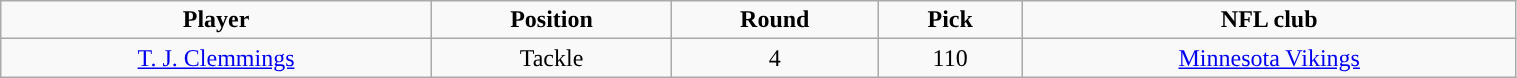<table class="wikitable" style="width:80%;">
<tr style="text-align:center; ">
<td><strong>Player</strong></td>
<td><strong>Position</strong></td>
<td><strong>Round</strong></td>
<td><strong>Pick</strong></td>
<td><strong>NFL club</strong></td>
</tr>
<tr align="center" bgcolor="">
<td><a href='#'>T. J. Clemmings</a></td>
<td>Tackle</td>
<td>4</td>
<td>110</td>
<td><a href='#'>Minnesota Vikings</a></td>
</tr>
</table>
